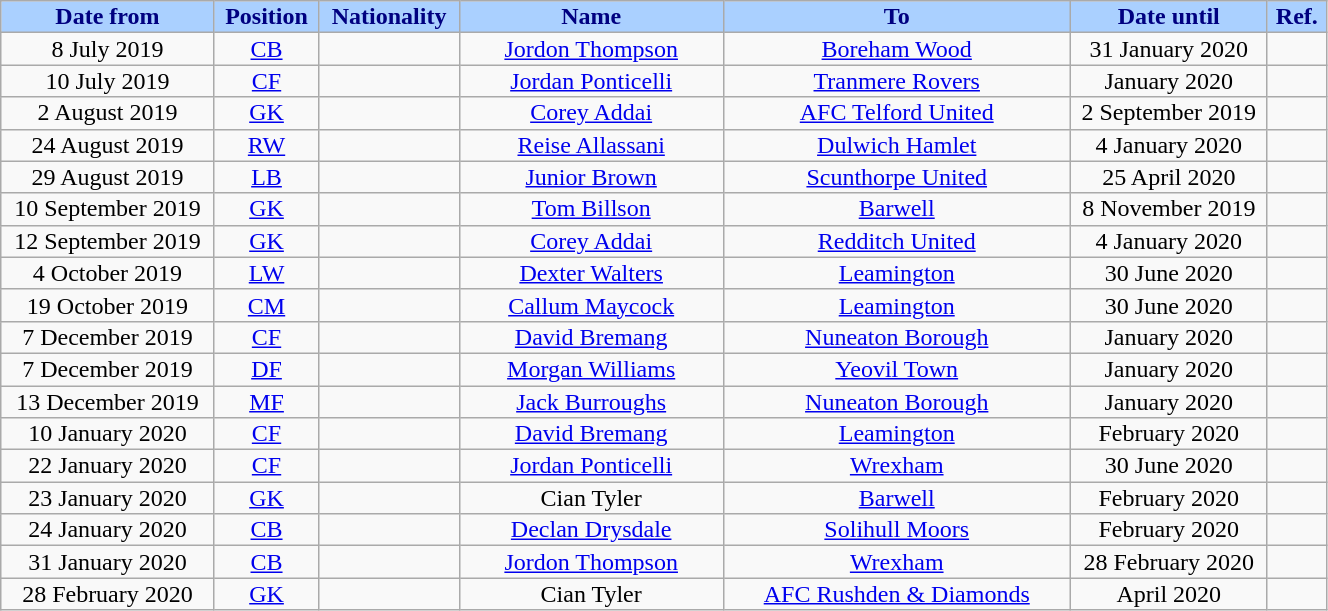<table class="wikitable sortable alternance" style="font-size:100%; text-align:center; line-height:14px; width:70%; ">
<tr>
<th style="background:#AAD0FF; color:#000080; width:120px;">Date from</th>
<th style="background:#AAD0FF; color:#000080; width:50px;">Position</th>
<th style="background:#AAD0FF; color:#000080; width:50px;">Nationality</th>
<th style="background:#AAD0FF; color:#000080; width:150px;">Name</th>
<th style="background:#AAD0FF; color:#000080; width:200px;">To</th>
<th style="background:#AAD0FF; color:#000080; width:110px;">Date until</th>
<th style="background:#AAD0FF; color:#000080; width:25px;">Ref.</th>
</tr>
<tr>
<td>8 July 2019</td>
<td><a href='#'>CB</a></td>
<td></td>
<td><a href='#'>Jordon Thompson</a></td>
<td> <a href='#'>Boreham Wood</a></td>
<td>31 January 2020</td>
<td></td>
</tr>
<tr>
<td>10 July 2019</td>
<td><a href='#'>CF</a></td>
<td></td>
<td><a href='#'>Jordan Ponticelli</a></td>
<td> <a href='#'>Tranmere Rovers</a></td>
<td>January 2020</td>
<td></td>
</tr>
<tr>
<td>2 August 2019</td>
<td><a href='#'>GK</a></td>
<td></td>
<td><a href='#'>Corey Addai</a></td>
<td> <a href='#'>AFC Telford United</a></td>
<td>2 September 2019</td>
<td></td>
</tr>
<tr>
<td>24 August 2019</td>
<td><a href='#'>RW</a></td>
<td></td>
<td><a href='#'>Reise Allassani</a></td>
<td> <a href='#'>Dulwich Hamlet</a></td>
<td>4 January 2020</td>
<td></td>
</tr>
<tr>
<td>29 August 2019</td>
<td><a href='#'>LB</a></td>
<td></td>
<td><a href='#'>Junior Brown</a></td>
<td> <a href='#'>Scunthorpe United</a></td>
<td>25 April 2020</td>
<td></td>
</tr>
<tr>
<td>10 September 2019</td>
<td><a href='#'>GK</a></td>
<td></td>
<td><a href='#'>Tom Billson</a></td>
<td> <a href='#'>Barwell</a></td>
<td>8 November 2019</td>
<td></td>
</tr>
<tr>
<td>12 September 2019</td>
<td><a href='#'>GK</a></td>
<td></td>
<td><a href='#'>Corey Addai</a></td>
<td> <a href='#'>Redditch United</a></td>
<td>4 January 2020</td>
<td></td>
</tr>
<tr>
<td>4 October 2019</td>
<td><a href='#'>LW</a></td>
<td></td>
<td><a href='#'>Dexter Walters</a></td>
<td> <a href='#'>Leamington</a></td>
<td>30 June 2020</td>
<td></td>
</tr>
<tr>
<td>19 October 2019</td>
<td><a href='#'>CM</a></td>
<td></td>
<td><a href='#'>Callum Maycock</a></td>
<td> <a href='#'>Leamington</a></td>
<td>30 June 2020</td>
<td></td>
</tr>
<tr>
<td>7 December 2019</td>
<td><a href='#'>CF</a></td>
<td></td>
<td><a href='#'>David Bremang</a></td>
<td> <a href='#'>Nuneaton Borough</a></td>
<td>January 2020</td>
<td></td>
</tr>
<tr>
<td>7 December 2019</td>
<td><a href='#'>DF</a></td>
<td></td>
<td><a href='#'>Morgan Williams</a></td>
<td> <a href='#'>Yeovil Town</a></td>
<td>January 2020</td>
<td></td>
</tr>
<tr>
<td>13 December 2019</td>
<td><a href='#'>MF</a></td>
<td></td>
<td><a href='#'>Jack Burroughs</a></td>
<td> <a href='#'>Nuneaton Borough</a></td>
<td>January 2020</td>
<td></td>
</tr>
<tr>
<td>10 January 2020</td>
<td><a href='#'>CF</a></td>
<td></td>
<td><a href='#'>David Bremang</a></td>
<td> <a href='#'>Leamington</a></td>
<td>February 2020</td>
<td></td>
</tr>
<tr>
<td>22 January 2020</td>
<td><a href='#'>CF</a></td>
<td></td>
<td><a href='#'>Jordan Ponticelli</a></td>
<td> <a href='#'>Wrexham</a></td>
<td>30 June 2020</td>
<td></td>
</tr>
<tr>
<td>23 January 2020</td>
<td><a href='#'>GK</a></td>
<td></td>
<td>Cian Tyler</td>
<td> <a href='#'>Barwell</a></td>
<td>February 2020</td>
<td></td>
</tr>
<tr>
<td>24 January 2020</td>
<td><a href='#'>CB</a></td>
<td></td>
<td><a href='#'>Declan Drysdale</a></td>
<td> <a href='#'>Solihull Moors</a></td>
<td>February 2020</td>
<td></td>
</tr>
<tr>
<td>31 January 2020</td>
<td><a href='#'>CB</a></td>
<td></td>
<td><a href='#'>Jordon Thompson</a></td>
<td> <a href='#'>Wrexham</a></td>
<td>28 February 2020</td>
<td></td>
</tr>
<tr>
<td>28 February 2020</td>
<td><a href='#'>GK</a></td>
<td></td>
<td>Cian Tyler</td>
<td> <a href='#'>AFC Rushden & Diamonds</a></td>
<td>April 2020</td>
<td></td>
</tr>
</table>
